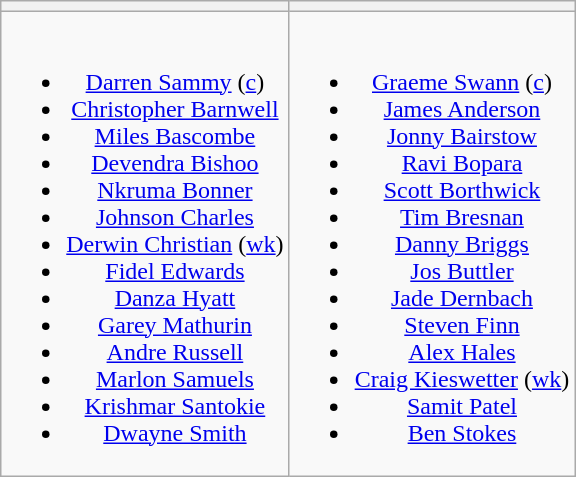<table class="wikitable" style="text-align:center">
<tr>
<th></th>
<th></th>
</tr>
<tr style="vertical-align:top">
<td><br><ul><li><a href='#'>Darren Sammy</a> (<a href='#'>c</a>)</li><li><a href='#'>Christopher Barnwell</a></li><li><a href='#'>Miles Bascombe</a></li><li><a href='#'>Devendra Bishoo</a></li><li><a href='#'>Nkruma Bonner</a></li><li><a href='#'>Johnson Charles</a></li><li><a href='#'>Derwin Christian</a> (<a href='#'>wk</a>)</li><li><a href='#'>Fidel Edwards</a></li><li><a href='#'>Danza Hyatt</a></li><li><a href='#'>Garey Mathurin</a></li><li><a href='#'>Andre Russell</a></li><li><a href='#'>Marlon Samuels</a></li><li><a href='#'>Krishmar Santokie</a></li><li><a href='#'>Dwayne Smith</a></li></ul></td>
<td><br><ul><li><a href='#'>Graeme Swann</a> (<a href='#'>c</a>)</li><li><a href='#'>James Anderson</a></li><li><a href='#'>Jonny Bairstow</a></li><li><a href='#'>Ravi Bopara</a></li><li><a href='#'>Scott Borthwick</a></li><li><a href='#'>Tim Bresnan</a></li><li><a href='#'>Danny Briggs</a></li><li><a href='#'>Jos Buttler</a></li><li><a href='#'>Jade Dernbach</a></li><li><a href='#'>Steven Finn</a></li><li><a href='#'>Alex Hales</a></li><li><a href='#'>Craig Kieswetter</a> (<a href='#'>wk</a>)</li><li><a href='#'>Samit Patel</a></li><li><a href='#'>Ben Stokes</a></li></ul></td>
</tr>
</table>
